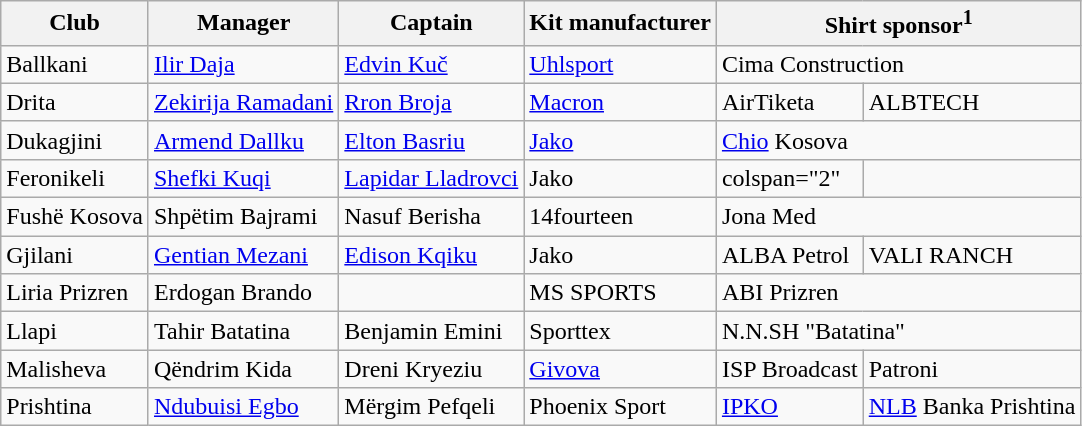<table class="wikitable">
<tr>
<th>Club</th>
<th>Manager</th>
<th>Captain</th>
<th>Kit manufacturer</th>
<th colspan="2">Shirt sponsor<sup>1</sup></th>
</tr>
<tr>
<td>Ballkani</td>
<td> <a href='#'>Ilir Daja</a></td>
<td> <a href='#'>Edvin Kuč</a></td>
<td> <a href='#'>Uhlsport</a></td>
<td colspan="2"> Cima Construction</td>
</tr>
<tr>
<td>Drita</td>
<td> <a href='#'>Zekirija Ramadani</a></td>
<td> <a href='#'>Rron Broja</a></td>
<td> <a href='#'>Macron</a></td>
<td> AirTiketa</td>
<td> ALBTECH</td>
</tr>
<tr>
<td>Dukagjini</td>
<td> <a href='#'>Armend Dallku</a></td>
<td> <a href='#'>Elton Basriu</a></td>
<td> <a href='#'>Jako</a></td>
<td colspan="2"> <a href='#'>Chio</a> Kosova</td>
</tr>
<tr>
<td>Feronikeli</td>
<td> <a href='#'>Shefki Kuqi</a></td>
<td> <a href='#'>Lapidar Lladrovci</a></td>
<td> Jako</td>
<td>colspan="2"  </td>
</tr>
<tr>
<td>Fushë Kosova</td>
<td> Shpëtim Bajrami</td>
<td> Nasuf Berisha</td>
<td> 14fourteen</td>
<td colspan="2"> Jona Med</td>
</tr>
<tr>
<td>Gjilani</td>
<td> <a href='#'>Gentian Mezani</a></td>
<td> <a href='#'>Edison Kqiku</a></td>
<td> Jako</td>
<td> ALBA Petrol</td>
<td> VALI RANCH</td>
</tr>
<tr>
<td>Liria Prizren</td>
<td> Erdogan Brando</td>
<td></td>
<td> MS SPORTS</td>
<td colspan="2"> ABI Prizren</td>
</tr>
<tr>
<td>Llapi</td>
<td> Tahir Batatina</td>
<td> Benjamin Emini</td>
<td> Sporttex</td>
<td colspan="2"> N.N.SH "Batatina"</td>
</tr>
<tr>
<td>Malisheva</td>
<td> Qëndrim Kida</td>
<td> Dreni Kryeziu</td>
<td> <a href='#'>Givova</a></td>
<td> ISP Broadcast</td>
<td> Patroni</td>
</tr>
<tr>
<td>Prishtina</td>
<td> <a href='#'>Ndubuisi Egbo</a></td>
<td> Mërgim Pefqeli</td>
<td> Phoenix Sport</td>
<td> <a href='#'>IPKO</a></td>
<td> <a href='#'>NLB</a> Banka Prishtina</td>
</tr>
</table>
